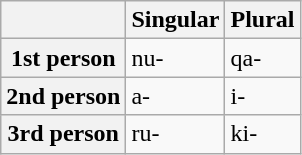<table class="wikitable">
<tr>
<th></th>
<th>Singular</th>
<th>Plural</th>
</tr>
<tr>
<th>1st person</th>
<td>nu-</td>
<td>qa-</td>
</tr>
<tr>
<th>2nd person</th>
<td>a-</td>
<td>i-</td>
</tr>
<tr>
<th>3rd person</th>
<td>ru-</td>
<td>ki-</td>
</tr>
</table>
